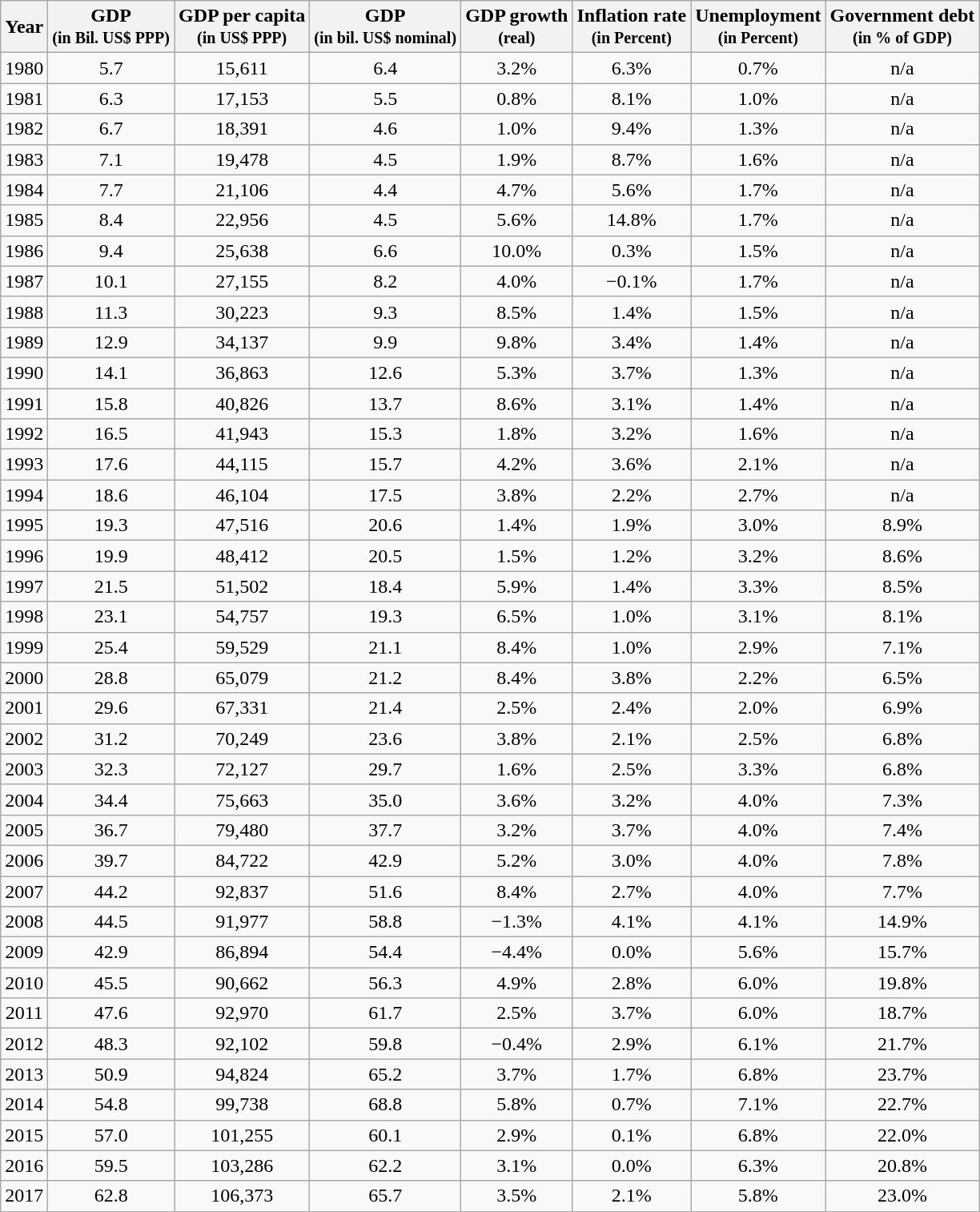<table class="wikitable sortable sticky-header" style="text-align:center;">
<tr>
<th>Year</th>
<th>GDP<br><small>(in Bil. US$ PPP)</small></th>
<th>GDP per capita<br><small>(in US$ PPP)</small></th>
<th>GDP<br><small>(in bil. US$ nominal)</small></th>
<th>GDP growth<br><small>(real)</small></th>
<th>Inflation rate<br><small>(in Percent)</small></th>
<th>Unemployment <br><small>(in Percent)</small></th>
<th>Government debt<br><small>(in % of GDP)</small></th>
</tr>
<tr>
<td>1980</td>
<td>5.7</td>
<td>15,611</td>
<td>6.4</td>
<td>3.2%</td>
<td>6.3%</td>
<td>0.7%</td>
<td>n/a</td>
</tr>
<tr>
<td>1981</td>
<td>6.3</td>
<td>17,153</td>
<td>5.5</td>
<td>0.8%</td>
<td>8.1%</td>
<td>1.0%</td>
<td>n/a</td>
</tr>
<tr>
<td>1982</td>
<td>6.7</td>
<td>18,391</td>
<td>4.6</td>
<td>1.0%</td>
<td>9.4%</td>
<td>1.3%</td>
<td>n/a</td>
</tr>
<tr>
<td>1983</td>
<td>7.1</td>
<td>19,478</td>
<td>4.5</td>
<td>1.9%</td>
<td>8.7%</td>
<td>1.6%</td>
<td>n/a</td>
</tr>
<tr>
<td>1984</td>
<td>7.7</td>
<td>21,106</td>
<td>4.4</td>
<td>4.7%</td>
<td>5.6%</td>
<td>1.7%</td>
<td>n/a</td>
</tr>
<tr>
<td>1985</td>
<td>8.4</td>
<td>22,956</td>
<td>4.5</td>
<td>5.6%</td>
<td>14.8%</td>
<td>1.7%</td>
<td>n/a</td>
</tr>
<tr>
<td>1986</td>
<td>9.4</td>
<td>25,638</td>
<td>6.6</td>
<td>10.0%</td>
<td>0.3%</td>
<td>1.5%</td>
<td>n/a</td>
</tr>
<tr>
<td>1987</td>
<td>10.1</td>
<td>27,155</td>
<td>8.2</td>
<td>4.0%</td>
<td>−0.1%</td>
<td>1.7%</td>
<td>n/a</td>
</tr>
<tr>
<td>1988</td>
<td>11.3</td>
<td>30,223</td>
<td>9.3</td>
<td>8.5%</td>
<td>1.4%</td>
<td>1.5%</td>
<td>n/a</td>
</tr>
<tr>
<td>1989</td>
<td>12.9</td>
<td>34,137</td>
<td>9.9</td>
<td>9.8%</td>
<td>3.4%</td>
<td>1.4%</td>
<td>n/a</td>
</tr>
<tr>
<td>1990</td>
<td>14.1</td>
<td>36,863</td>
<td>12.6</td>
<td>5.3%</td>
<td>3.7%</td>
<td>1.3%</td>
<td>n/a</td>
</tr>
<tr>
<td>1991</td>
<td>15.8</td>
<td>40,826</td>
<td>13.7</td>
<td>8.6%</td>
<td>3.1%</td>
<td>1.4%</td>
<td>n/a</td>
</tr>
<tr>
<td>1992</td>
<td>16.5</td>
<td>41,943</td>
<td>15.3</td>
<td>1.8%</td>
<td>3.2%</td>
<td>1.6%</td>
<td>n/a</td>
</tr>
<tr>
<td>1993</td>
<td>17.6</td>
<td>44,115</td>
<td>15.7</td>
<td>4.2%</td>
<td>3.6%</td>
<td>2.1%</td>
<td>n/a</td>
</tr>
<tr>
<td>1994</td>
<td>18.6</td>
<td>46,104</td>
<td>17.5</td>
<td>3.8%</td>
<td>2.2%</td>
<td>2.7%</td>
<td>n/a</td>
</tr>
<tr>
<td>1995</td>
<td>19.3</td>
<td>47,516</td>
<td>20.6</td>
<td>1.4%</td>
<td>1.9%</td>
<td>3.0%</td>
<td>8.9%</td>
</tr>
<tr>
<td>1996</td>
<td>19.9</td>
<td>48,412</td>
<td>20.5</td>
<td>1.5%</td>
<td>1.2%</td>
<td>3.2%</td>
<td>8.6%</td>
</tr>
<tr>
<td>1997</td>
<td>21.5</td>
<td>51,502</td>
<td>18.4</td>
<td>5.9%</td>
<td>1.4%</td>
<td>3.3%</td>
<td>8.5%</td>
</tr>
<tr>
<td>1998</td>
<td>23.1</td>
<td>54,757</td>
<td>19.3</td>
<td>6.5%</td>
<td>1.0%</td>
<td>3.1%</td>
<td>8.1%</td>
</tr>
<tr>
<td>1999</td>
<td>25.4</td>
<td>59,529</td>
<td>21.1</td>
<td>8.4%</td>
<td>1.0%</td>
<td>2.9%</td>
<td>7.1%</td>
</tr>
<tr>
<td>2000</td>
<td>28.8</td>
<td>65,079</td>
<td>21.2</td>
<td>8.4%</td>
<td>3.8%</td>
<td>2.2%</td>
<td>6.5%</td>
</tr>
<tr>
<td>2001</td>
<td>29.6</td>
<td>67,331</td>
<td>21.4</td>
<td>2.5%</td>
<td>2.4%</td>
<td>2.0%</td>
<td>6.9%</td>
</tr>
<tr>
<td>2002</td>
<td>31.2</td>
<td>70,249</td>
<td>23.6</td>
<td>3.8%</td>
<td>2.1%</td>
<td>2.5%</td>
<td>6.8%</td>
</tr>
<tr>
<td>2003</td>
<td>32.3</td>
<td>72,127</td>
<td>29.7</td>
<td>1.6%</td>
<td>2.5%</td>
<td>3.3%</td>
<td>6.8%</td>
</tr>
<tr>
<td>2004</td>
<td>34.4</td>
<td>75,663</td>
<td>35.0</td>
<td>3.6%</td>
<td>3.2%</td>
<td>4.0%</td>
<td>7.3%</td>
</tr>
<tr>
<td>2005</td>
<td>36.7</td>
<td>79,480</td>
<td>37.7</td>
<td>3.2%</td>
<td>3.7%</td>
<td>4.0%</td>
<td>7.4%</td>
</tr>
<tr>
<td>2006</td>
<td>39.7</td>
<td>84,722</td>
<td>42.9</td>
<td>5.2%</td>
<td>3.0%</td>
<td>4.0%</td>
<td>7.8%</td>
</tr>
<tr>
<td>2007</td>
<td>44.2</td>
<td>92,837</td>
<td>51.6</td>
<td>8.4%</td>
<td>2.7%</td>
<td>4.0%</td>
<td>7.7%</td>
</tr>
<tr>
<td>2008</td>
<td>44.5</td>
<td>91,977</td>
<td>58.8</td>
<td>−1.3%</td>
<td>4.1%</td>
<td>4.1%</td>
<td>14.9%</td>
</tr>
<tr>
<td>2009</td>
<td>42.9</td>
<td>86,894</td>
<td>54.4</td>
<td>−4.4%</td>
<td>0.0%</td>
<td>5.6%</td>
<td>15.7%</td>
</tr>
<tr>
<td>2010</td>
<td>45.5</td>
<td>90,662</td>
<td>56.3</td>
<td>4.9%</td>
<td>2.8%</td>
<td>6.0%</td>
<td>19.8%</td>
</tr>
<tr>
<td>2011</td>
<td>47.6</td>
<td>92,970</td>
<td>61.7</td>
<td>2.5%</td>
<td>3.7%</td>
<td>6.0%</td>
<td>18.7%</td>
</tr>
<tr>
<td>2012</td>
<td>48.3</td>
<td>92,102</td>
<td>59.8</td>
<td>−0.4%</td>
<td>2.9%</td>
<td>6.1%</td>
<td>21.7%</td>
</tr>
<tr>
<td>2013</td>
<td>50.9</td>
<td>94,824</td>
<td>65.2</td>
<td>3.7%</td>
<td>1.7%</td>
<td>6.8%</td>
<td>23.7%</td>
</tr>
<tr>
<td>2014</td>
<td>54.8</td>
<td>99,738</td>
<td>68.8</td>
<td>5.8%</td>
<td>0.7%</td>
<td>7.1%</td>
<td>22.7%</td>
</tr>
<tr>
<td>2015</td>
<td>57.0</td>
<td>101,255</td>
<td>60.1</td>
<td>2.9%</td>
<td>0.1%</td>
<td>6.8%</td>
<td>22.0%</td>
</tr>
<tr>
<td>2016</td>
<td>59.5</td>
<td>103,286</td>
<td>62.2</td>
<td>3.1%</td>
<td>0.0%</td>
<td>6.3%</td>
<td>20.8%</td>
</tr>
<tr>
<td>2017</td>
<td>62.8</td>
<td>106,373</td>
<td>65.7</td>
<td>3.5%</td>
<td>2.1%</td>
<td>5.8%</td>
<td>23.0%</td>
</tr>
</table>
